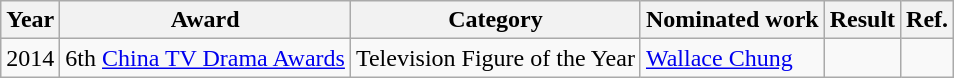<table class="wikitable">
<tr>
<th>Year</th>
<th>Award</th>
<th>Category</th>
<th>Nominated work</th>
<th>Result</th>
<th>Ref.</th>
</tr>
<tr>
<td>2014</td>
<td>6th <a href='#'>China TV Drama Awards</a></td>
<td>Television Figure of the Year</td>
<td><a href='#'>Wallace Chung</a></td>
<td></td>
<td></td>
</tr>
</table>
